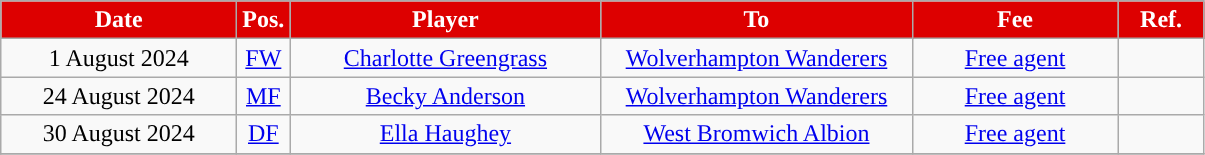<table class="wikitable" style="text-align:center;">
<tr>
<th style="background:#DD0000; color:#FFFFFF; width:150px;">Date</th>
<th style="background:#DD0000; color:#FFFFFF; width:20px;">Pos.</th>
<th style="background:#DD0000; color:#FFFFFF; width:200px;">Player</th>
<th style="background:#DD0000; color:#FFFFFF; width:200px;">To</th>
<th style="background:#DD0000; color:#FFFFFF; width:130px;">Fee</th>
<th style="background:#DD0000; color:#FFFFFF; width:50px;">Ref.</th>
</tr>
<tr>
<td>1 August 2024</td>
<td><a href='#'>FW</a></td>
<td><a href='#'>Charlotte Greengrass</a></td>
<td><a href='#'>Wolverhampton Wanderers</a></td>
<td><a href='#'>Free agent</a></td>
<td></td>
</tr>
<tr>
<td>24 August 2024</td>
<td><a href='#'>MF</a></td>
<td><a href='#'>Becky Anderson</a></td>
<td><a href='#'>Wolverhampton Wanderers</a></td>
<td><a href='#'>Free agent</a></td>
<td></td>
</tr>
<tr>
<td>30 August 2024</td>
<td><a href='#'>DF</a></td>
<td><a href='#'>Ella Haughey</a></td>
<td><a href='#'>West Bromwich Albion</a></td>
<td><a href='#'>Free agent</a></td>
<td></td>
</tr>
<tr>
</tr>
</table>
